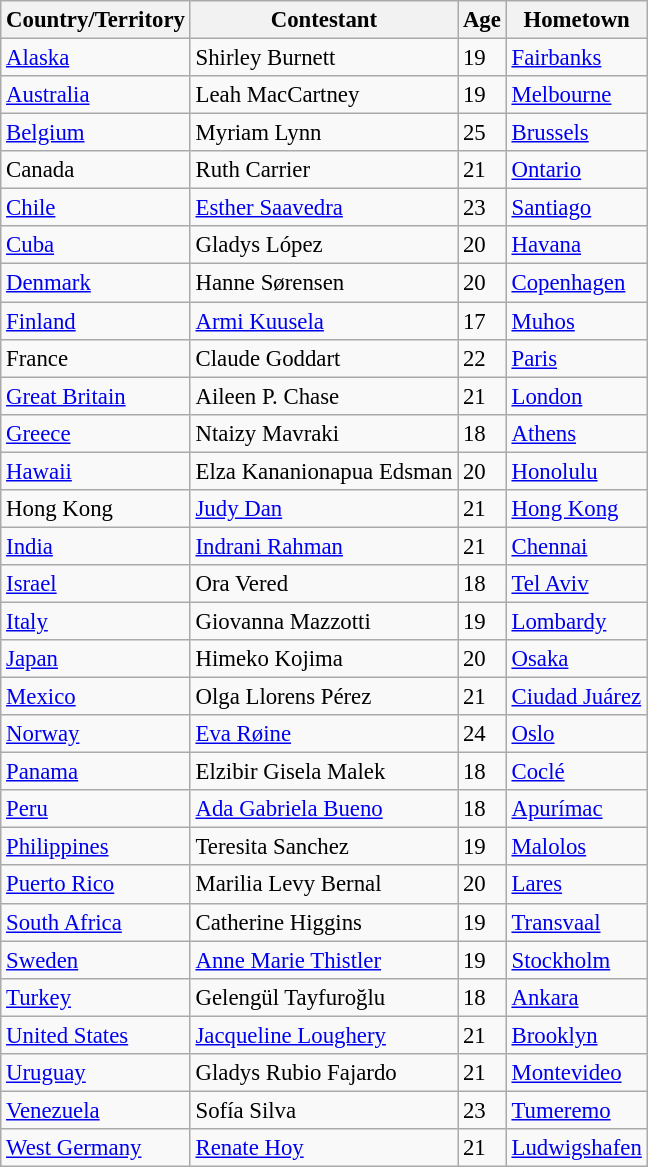<table class="wikitable sortable" style="font-size: 95%;">
<tr>
<th>Country/Territory</th>
<th>Contestant</th>
<th>Age</th>
<th>Hometown</th>
</tr>
<tr>
<td> <a href='#'>Alaska</a></td>
<td>Shirley Burnett</td>
<td>19</td>
<td><a href='#'>Fairbanks</a></td>
</tr>
<tr>
<td> <a href='#'>Australia</a></td>
<td>Leah MacCartney</td>
<td>19</td>
<td><a href='#'>Melbourne</a></td>
</tr>
<tr>
<td> <a href='#'>Belgium</a></td>
<td>Myriam Lynn</td>
<td>25</td>
<td><a href='#'>Brussels</a></td>
</tr>
<tr>
<td> Canada</td>
<td>Ruth Carrier</td>
<td>21</td>
<td><a href='#'>Ontario</a></td>
</tr>
<tr>
<td> <a href='#'>Chile</a></td>
<td><a href='#'>Esther Saavedra</a></td>
<td>23</td>
<td><a href='#'>Santiago</a></td>
</tr>
<tr>
<td> <a href='#'>Cuba</a></td>
<td>Gladys López</td>
<td>20</td>
<td><a href='#'>Havana</a></td>
</tr>
<tr>
<td> <a href='#'>Denmark</a></td>
<td>Hanne Sørensen</td>
<td>20</td>
<td><a href='#'>Copenhagen</a></td>
</tr>
<tr>
<td> <a href='#'>Finland</a></td>
<td><a href='#'>Armi Kuusela</a></td>
<td>17</td>
<td><a href='#'>Muhos</a></td>
</tr>
<tr>
<td> France</td>
<td>Claude Goddart</td>
<td>22</td>
<td><a href='#'>Paris</a></td>
</tr>
<tr>
<td> <a href='#'>Great Britain</a></td>
<td>Aileen P. Chase</td>
<td>21</td>
<td><a href='#'>London</a></td>
</tr>
<tr>
<td> <a href='#'>Greece</a></td>
<td>Ntaizy Mavraki</td>
<td>18</td>
<td><a href='#'>Athens</a></td>
</tr>
<tr>
<td> <a href='#'>Hawaii</a></td>
<td>Elza Kananionapua Edsman</td>
<td>20</td>
<td><a href='#'>Honolulu</a></td>
</tr>
<tr>
<td> Hong Kong</td>
<td><a href='#'>Judy Dan</a></td>
<td>21</td>
<td><a href='#'>Hong Kong</a></td>
</tr>
<tr>
<td> <a href='#'>India</a></td>
<td><a href='#'>Indrani Rahman</a></td>
<td>21</td>
<td><a href='#'>Chennai</a></td>
</tr>
<tr>
<td> <a href='#'>Israel</a></td>
<td>Ora Vered</td>
<td>18</td>
<td><a href='#'>Tel Aviv</a></td>
</tr>
<tr>
<td> <a href='#'>Italy</a></td>
<td>Giovanna Mazzotti</td>
<td>19</td>
<td><a href='#'>Lombardy</a></td>
</tr>
<tr>
<td> <a href='#'>Japan</a></td>
<td>Himeko Kojima</td>
<td>20</td>
<td><a href='#'>Osaka</a></td>
</tr>
<tr>
<td> <a href='#'>Mexico</a></td>
<td>Olga Llorens Pérez</td>
<td>21</td>
<td><a href='#'>Ciudad Juárez</a></td>
</tr>
<tr>
<td> <a href='#'>Norway</a></td>
<td><a href='#'>Eva Røine</a></td>
<td>24</td>
<td><a href='#'>Oslo</a></td>
</tr>
<tr>
<td> <a href='#'>Panama</a></td>
<td>Elzibir Gisela Malek</td>
<td>18</td>
<td><a href='#'>Coclé</a></td>
</tr>
<tr>
<td> <a href='#'>Peru</a></td>
<td><a href='#'>Ada Gabriela Bueno</a></td>
<td>18</td>
<td><a href='#'>Apurímac</a></td>
</tr>
<tr>
<td> <a href='#'>Philippines</a></td>
<td>Teresita Sanchez</td>
<td>19</td>
<td><a href='#'>Malolos</a></td>
</tr>
<tr>
<td> <a href='#'>Puerto Rico</a></td>
<td>Marilia Levy Bernal</td>
<td>20</td>
<td><a href='#'>Lares</a></td>
</tr>
<tr>
<td> <a href='#'>South Africa</a></td>
<td>Catherine Higgins</td>
<td>19</td>
<td><a href='#'>Transvaal</a></td>
</tr>
<tr>
<td> <a href='#'>Sweden</a></td>
<td><a href='#'>Anne Marie Thistler</a></td>
<td>19</td>
<td><a href='#'>Stockholm</a></td>
</tr>
<tr>
<td> <a href='#'>Turkey</a></td>
<td>Gelengül Tayfuroğlu</td>
<td>18</td>
<td><a href='#'>Ankara</a></td>
</tr>
<tr>
<td> <a href='#'>United States</a></td>
<td><a href='#'>Jacqueline Loughery</a></td>
<td>21</td>
<td><a href='#'>Brooklyn</a></td>
</tr>
<tr>
<td> <a href='#'>Uruguay</a></td>
<td>Gladys Rubio Fajardo</td>
<td>21</td>
<td><a href='#'>Montevideo</a></td>
</tr>
<tr>
<td> <a href='#'>Venezuela</a></td>
<td>Sofía Silva</td>
<td>23</td>
<td><a href='#'>Tumeremo</a></td>
</tr>
<tr>
<td> <a href='#'>West Germany</a></td>
<td><a href='#'>Renate Hoy</a></td>
<td>21</td>
<td><a href='#'>Ludwigshafen</a></td>
</tr>
</table>
